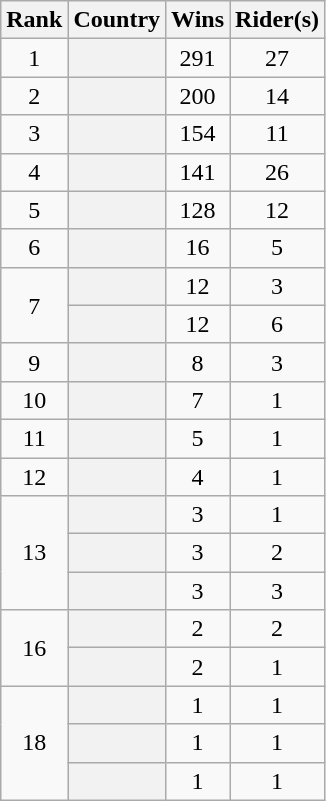<table class="sortable plainrowheaders wikitable">
<tr>
<th scope=col>Rank</th>
<th scope=col>Country</th>
<th scope=col>Wins</th>
<th scope=col>Rider(s)</th>
</tr>
<tr>
<td align=center>1</td>
<th scope=row></th>
<td align=center>291</td>
<td align=center>27</td>
</tr>
<tr>
<td align=center>2</td>
<th scope=row></th>
<td align=center>200</td>
<td align=center>14</td>
</tr>
<tr>
<td align=center>3</td>
<th scope=row></th>
<td align=center>154</td>
<td align=center>11</td>
</tr>
<tr>
<td align=center>4</td>
<th scope=row></th>
<td align=center>141</td>
<td align=center>26</td>
</tr>
<tr>
<td align=center>5</td>
<th scope=row></th>
<td align=center>128</td>
<td align=center>12</td>
</tr>
<tr>
<td align=center>6</td>
<th scope=row></th>
<td align=center>16</td>
<td align=center>5</td>
</tr>
<tr>
<td rowspan="2" align="center">7</td>
<th scope=row></th>
<td align=center>12</td>
<td align=center>3</td>
</tr>
<tr>
<th scope=row></th>
<td align=center>12</td>
<td align=center>6</td>
</tr>
<tr>
<td align=center>9</td>
<th scope=row></th>
<td align=center>8</td>
<td align=center>3</td>
</tr>
<tr>
<td align=center>10</td>
<th scope=row></th>
<td align=center>7</td>
<td align=center>1</td>
</tr>
<tr>
<td align="center">11</td>
<th scope=row></th>
<td align=center>5</td>
<td align=center>1</td>
</tr>
<tr>
<td align="center">12</td>
<th scope=row></th>
<td align=center>4</td>
<td align=center>1</td>
</tr>
<tr>
<td rowspan="3" align="center">13</td>
<th scope=row></th>
<td align=center>3</td>
<td align=center>1</td>
</tr>
<tr>
<th scope=row></th>
<td align=center>3</td>
<td align=center>2</td>
</tr>
<tr>
<th scope=row></th>
<td align=center>3</td>
<td align=center>3</td>
</tr>
<tr>
<td rowspan="2" align="center">16</td>
<th scope=row></th>
<td align=center>2</td>
<td align=center>2</td>
</tr>
<tr>
<th scope=row></th>
<td align=center>2</td>
<td align=center>1</td>
</tr>
<tr>
<td rowspan="3" align="center">18</td>
<th scope=row></th>
<td align=center>1</td>
<td align=center>1</td>
</tr>
<tr>
<th scope=row></th>
<td align=center>1</td>
<td align=center>1</td>
</tr>
<tr>
<th scope=row></th>
<td align=center>1</td>
<td align=center>1</td>
</tr>
</table>
